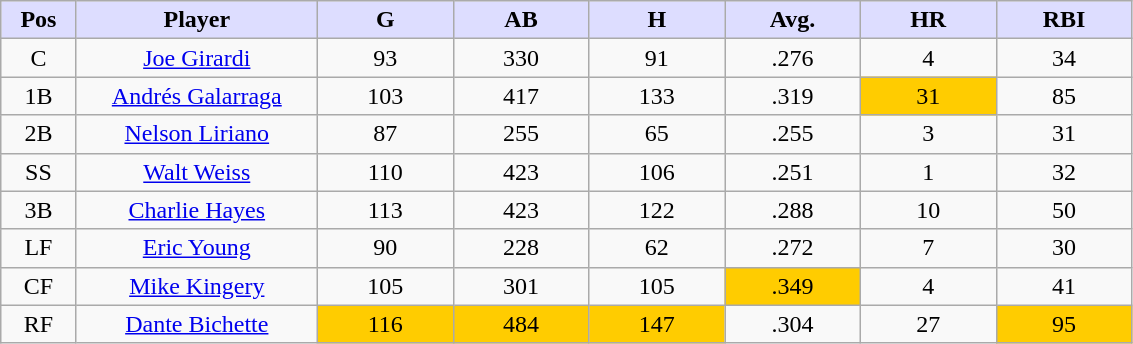<table class="wikitable sortable">
<tr>
<th style="background:#ddf; width:5%;">Pos</th>
<th style="background:#ddf; width:16%;">Player</th>
<th style="background:#ddf; width:9%;">G</th>
<th style="background:#ddf; width:9%;">AB</th>
<th style="background:#ddf; width:9%;">H</th>
<th style="background:#ddf; width:9%;">Avg.</th>
<th style="background:#ddf; width:9%;">HR</th>
<th style="background:#ddf; width:9%;">RBI</th>
</tr>
<tr style="text-align:center;">
<td>C</td>
<td><a href='#'>Joe Girardi</a></td>
<td>93</td>
<td>330</td>
<td>91</td>
<td>.276</td>
<td>4</td>
<td>34</td>
</tr>
<tr style="text-align:center;">
<td>1B</td>
<td><a href='#'>Andrés Galarraga</a></td>
<td>103</td>
<td>417</td>
<td>133</td>
<td>.319</td>
<td bgcolor="#FFCC00">31</td>
<td>85</td>
</tr>
<tr style="text-align:center;">
<td>2B</td>
<td><a href='#'>Nelson Liriano</a></td>
<td>87</td>
<td>255</td>
<td>65</td>
<td>.255</td>
<td>3</td>
<td>31</td>
</tr>
<tr style="text-align:center;">
<td>SS</td>
<td><a href='#'>Walt Weiss</a></td>
<td>110</td>
<td>423</td>
<td>106</td>
<td>.251</td>
<td>1</td>
<td>32</td>
</tr>
<tr style="text-align:center;">
<td>3B</td>
<td><a href='#'>Charlie Hayes</a></td>
<td>113</td>
<td>423</td>
<td>122</td>
<td>.288</td>
<td>10</td>
<td>50</td>
</tr>
<tr style="text-align:center;">
<td>LF</td>
<td><a href='#'>Eric Young</a></td>
<td>90</td>
<td>228</td>
<td>62</td>
<td>.272</td>
<td>7</td>
<td>30</td>
</tr>
<tr style="text-align:center;">
<td>CF</td>
<td><a href='#'>Mike Kingery</a></td>
<td>105</td>
<td>301</td>
<td>105</td>
<td bgcolor="#FFCC00">.349</td>
<td>4</td>
<td>41</td>
</tr>
<tr style="text-align:center;">
<td>RF</td>
<td><a href='#'>Dante Bichette</a></td>
<td bgcolor="#FFCC00">116</td>
<td bgcolor="#FFCC00">484</td>
<td bgcolor="#FFCC00">147</td>
<td>.304</td>
<td>27</td>
<td bgcolor="#FFCC00">95</td>
</tr>
</table>
